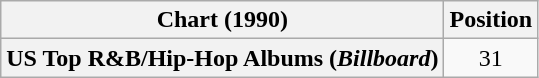<table class="wikitable plainrowheaders" style="text-align:center">
<tr>
<th scope="col">Chart (1990)</th>
<th scope="col">Position</th>
</tr>
<tr>
<th scope="row">US Top R&B/Hip-Hop Albums (<em>Billboard</em>)</th>
<td>31</td>
</tr>
</table>
